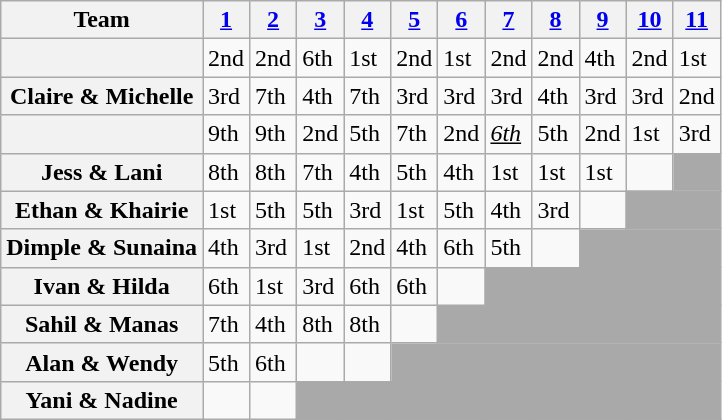<table class="wikitable sortable" style="text-align:left;">
<tr>
<th scope="col" class="unsortable">Team</th>
<th scope="col"><a href='#'>1</a></th>
<th scope="col"><a href='#'>2</a></th>
<th scope="col"><a href='#'>3</a></th>
<th scope="col"><a href='#'>4</a></th>
<th scope="col"><a href='#'>5</a><span></span></th>
<th scope="col"><a href='#'>6</a></th>
<th scope="col"><a href='#'>7</a></th>
<th scope="col"><a href='#'>8</a></th>
<th scope="col"><a href='#'>9</a></th>
<th scope="col"><a href='#'>10</a></th>
<th scope="col"><a href='#'>11</a></th>
</tr>
<tr>
<th></th>
<td>2nd</td>
<td>2nd</td>
<td>6th</td>
<td>1st</td>
<td>2nd</td>
<td>1st</td>
<td>2nd</td>
<td>2nd</td>
<td>4th</td>
<td>2nd</td>
<td>1st</td>
</tr>
<tr>
<th>Claire & Michelle</th>
<td>3rd</td>
<td>7th</td>
<td>4th</td>
<td>7th</td>
<td>3rd</td>
<td>3rd</td>
<td>3rd</td>
<td>4th</td>
<td>3rd</td>
<td>3rd</td>
<td>2nd</td>
</tr>
<tr>
<th></th>
<td>9th</td>
<td>9th</td>
<td>2nd</td>
<td>5th</td>
<td>7th</td>
<td>2nd</td>
<td><em><u>6th</u></em></td>
<td>5th</td>
<td>2nd</td>
<td>1st</td>
<td>3rd</td>
</tr>
<tr>
<th>Jess & Lani</th>
<td>8th</td>
<td>8th</td>
<td>7th</td>
<td>4th</td>
<td>5th</td>
<td>4th</td>
<td>1st</td>
<td>1st</td>
<td>1st</td>
<td></td>
<td colspan=1 bgcolor=darkgray></td>
</tr>
<tr>
<th>Ethan & Khairie</th>
<td>1st</td>
<td>5th</td>
<td>5th</td>
<td>3rd</td>
<td>1st</td>
<td>5th</td>
<td>4th</td>
<td>3rd</td>
<td></td>
<td colspan=2 bgcolor=darkgray></td>
</tr>
<tr>
<th>Dimple & Sunaina</th>
<td>4th</td>
<td>3rd</td>
<td>1st</td>
<td>2nd</td>
<td>4th</td>
<td>6th</td>
<td>5th</td>
<td></td>
<td colspan=3 bgcolor=darkgray></td>
</tr>
<tr>
<th>Ivan & Hilda</th>
<td>6th</td>
<td>1st</td>
<td>3rd</td>
<td>6th</td>
<td>6th</td>
<td></td>
<td colspan=5 bgcolor=darkgray></td>
</tr>
<tr>
<th>Sahil & Manas</th>
<td>7th</td>
<td>4th</td>
<td>8th</td>
<td>8th</td>
<td></td>
<td colspan=6 bgcolor=darkgray></td>
</tr>
<tr>
<th>Alan & Wendy</th>
<td>5th</td>
<td>6th</td>
<td></td>
<td></td>
<td colspan=7 bgcolor=darkgray></td>
</tr>
<tr>
<th>Yani & Nadine</th>
<td></td>
<td></td>
<td colspan=9 bgcolor=darkgray></td>
</tr>
</table>
